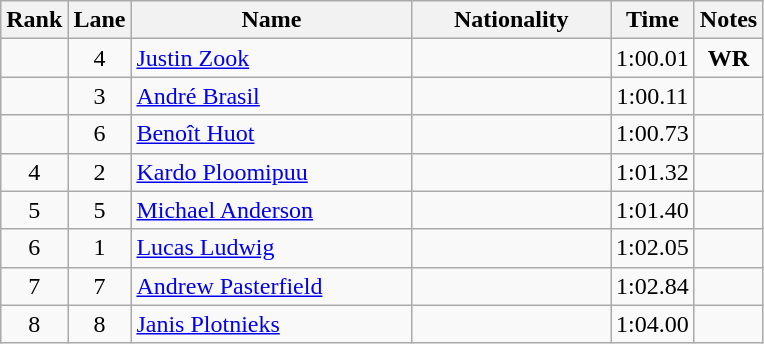<table class="wikitable sortable" style="text-align:center">
<tr>
<th>Rank</th>
<th>Lane</th>
<th style="width:180px">Name</th>
<th style="width:125px">Nationality</th>
<th>Time</th>
<th>Notes</th>
</tr>
<tr>
<td></td>
<td>4</td>
<td style="text-align:left;"><a href='#'>Justin Zook</a></td>
<td style="text-align:left;"></td>
<td>1:00.01</td>
<td><strong>WR</strong></td>
</tr>
<tr>
<td></td>
<td>3</td>
<td style="text-align:left;"><a href='#'>André Brasil</a></td>
<td style="text-align:left;"></td>
<td>1:00.11</td>
<td></td>
</tr>
<tr>
<td></td>
<td>6</td>
<td style="text-align:left;"><a href='#'>Benoît Huot</a></td>
<td style="text-align:left;"></td>
<td>1:00.73</td>
<td></td>
</tr>
<tr>
<td>4</td>
<td>2</td>
<td style="text-align:left;"><a href='#'>Kardo Ploomipuu</a></td>
<td style="text-align:left;"></td>
<td>1:01.32</td>
<td></td>
</tr>
<tr>
<td>5</td>
<td>5</td>
<td style="text-align:left;"><a href='#'>Michael Anderson</a></td>
<td style="text-align:left;"></td>
<td>1:01.40</td>
<td></td>
</tr>
<tr>
<td>6</td>
<td>1</td>
<td style="text-align:left;"><a href='#'>Lucas Ludwig</a></td>
<td style="text-align:left;"></td>
<td>1:02.05</td>
<td></td>
</tr>
<tr>
<td>7</td>
<td>7</td>
<td style="text-align:left;"><a href='#'>Andrew Pasterfield</a></td>
<td style="text-align:left;"></td>
<td>1:02.84</td>
<td></td>
</tr>
<tr>
<td>8</td>
<td>8</td>
<td style="text-align:left;"><a href='#'>Janis Plotnieks</a></td>
<td style="text-align:left;"></td>
<td>1:04.00</td>
<td></td>
</tr>
</table>
